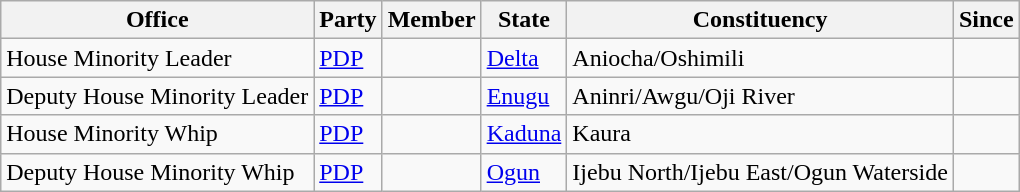<table class="sortable wikitable">
<tr>
<th>Office</th>
<th>Party</th>
<th>Member</th>
<th>State</th>
<th>Constituency</th>
<th>Since</th>
</tr>
<tr>
<td>House Minority Leader</td>
<td><a href='#'>PDP</a></td>
<td></td>
<td><a href='#'>Delta</a></td>
<td>Aniocha/Oshimili</td>
<td></td>
</tr>
<tr>
<td>Deputy House Minority Leader</td>
<td><a href='#'>PDP</a></td>
<td></td>
<td><a href='#'>Enugu</a></td>
<td>Aninri/Awgu/Oji River</td>
<td></td>
</tr>
<tr>
<td>House Minority Whip</td>
<td><a href='#'>PDP</a></td>
<td></td>
<td><a href='#'>Kaduna</a></td>
<td>Kaura</td>
<td></td>
</tr>
<tr>
<td>Deputy House Minority Whip</td>
<td><a href='#'>PDP</a></td>
<td></td>
<td><a href='#'>Ogun</a></td>
<td>Ijebu North/Ijebu East/Ogun Waterside</td>
<td></td>
</tr>
</table>
